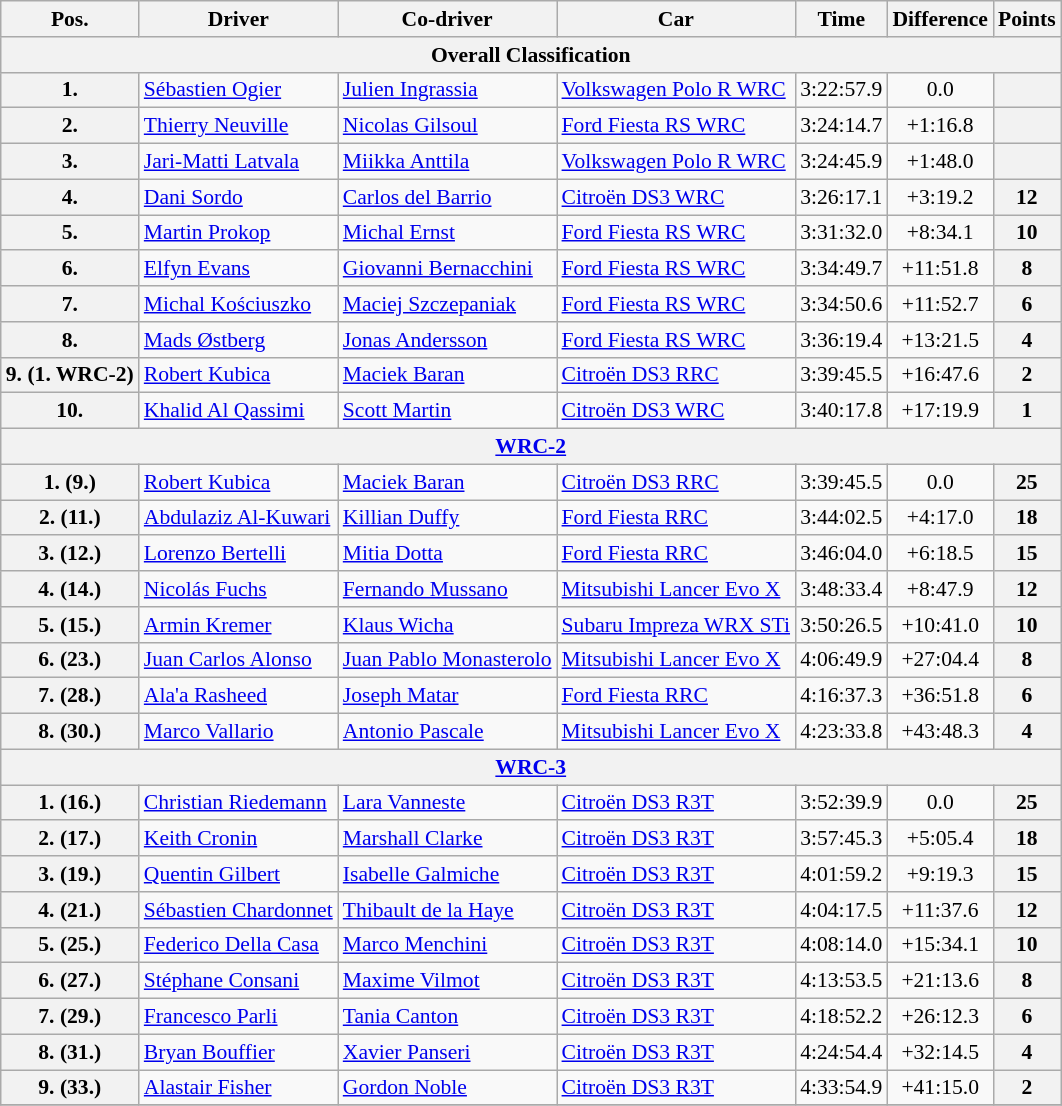<table class="wikitable" style="; font-size: 90%; max-width: 950px;">
<tr>
<th>Pos.</th>
<th>Driver</th>
<th>Co-driver</th>
<th>Car</th>
<th>Time</th>
<th>Difference</th>
<th>Points</th>
</tr>
<tr>
<th colspan=7>Overall Classification</th>
</tr>
<tr>
<th>1.</th>
<td> <a href='#'>Sébastien Ogier</a></td>
<td> <a href='#'>Julien Ingrassia</a></td>
<td><a href='#'>Volkswagen Polo R WRC</a></td>
<td align="center">3:22:57.9</td>
<td align="center">0.0</td>
<th></th>
</tr>
<tr>
<th>2.</th>
<td> <a href='#'>Thierry Neuville</a></td>
<td> <a href='#'>Nicolas Gilsoul</a></td>
<td><a href='#'>Ford Fiesta RS WRC</a></td>
<td align="center">3:24:14.7</td>
<td align="center">+1:16.8</td>
<th></th>
</tr>
<tr>
<th>3.</th>
<td> <a href='#'>Jari-Matti Latvala</a></td>
<td> <a href='#'>Miikka Anttila</a></td>
<td><a href='#'>Volkswagen Polo R WRC</a></td>
<td align="center">3:24:45.9</td>
<td align="center">+1:48.0</td>
<th></th>
</tr>
<tr>
<th>4.</th>
<td> <a href='#'>Dani Sordo</a></td>
<td> <a href='#'>Carlos del Barrio</a></td>
<td><a href='#'>Citroën DS3 WRC</a></td>
<td align="center">3:26:17.1</td>
<td align="center">+3:19.2</td>
<th>12</th>
</tr>
<tr>
<th>5.</th>
<td> <a href='#'>Martin Prokop</a></td>
<td> <a href='#'>Michal Ernst</a></td>
<td><a href='#'>Ford Fiesta RS WRC</a></td>
<td align="center">3:31:32.0</td>
<td align="center">+8:34.1</td>
<th>10</th>
</tr>
<tr>
<th>6.</th>
<td> <a href='#'>Elfyn Evans</a></td>
<td> <a href='#'>Giovanni Bernacchini</a></td>
<td><a href='#'>Ford Fiesta RS WRC</a></td>
<td align="center">3:34:49.7</td>
<td align="center">+11:51.8</td>
<th>8</th>
</tr>
<tr>
<th>7.</th>
<td> <a href='#'>Michal Kościuszko</a></td>
<td> <a href='#'>Maciej Szczepaniak</a></td>
<td><a href='#'>Ford Fiesta RS WRC</a></td>
<td align="center">3:34:50.6</td>
<td align="center">+11:52.7</td>
<th>6</th>
</tr>
<tr>
<th>8.</th>
<td> <a href='#'>Mads Østberg</a></td>
<td> <a href='#'>Jonas Andersson</a></td>
<td><a href='#'>Ford Fiesta RS WRC</a></td>
<td align="center">3:36:19.4</td>
<td align="center">+13:21.5</td>
<th>4</th>
</tr>
<tr>
<th>9. (1. WRC-2)</th>
<td> <a href='#'>Robert Kubica</a></td>
<td> <a href='#'>Maciek Baran</a></td>
<td><a href='#'>Citroën DS3 RRC</a></td>
<td align="center">3:39:45.5</td>
<td align="center">+16:47.6</td>
<th>2</th>
</tr>
<tr>
<th>10.</th>
<td> <a href='#'>Khalid Al Qassimi</a></td>
<td> <a href='#'>Scott Martin</a></td>
<td><a href='#'>Citroën DS3 WRC</a></td>
<td align="center">3:40:17.8</td>
<td align="center">+17:19.9</td>
<th>1</th>
</tr>
<tr>
<th colspan=7><a href='#'>WRC-2</a></th>
</tr>
<tr>
<th>1. (9.)</th>
<td> <a href='#'>Robert Kubica</a></td>
<td> <a href='#'>Maciek Baran</a></td>
<td><a href='#'>Citroën DS3 RRC</a></td>
<td align="center">3:39:45.5</td>
<td align="center">0.0</td>
<th>25</th>
</tr>
<tr>
<th>2. (11.)</th>
<td> <a href='#'>Abdulaziz Al-Kuwari</a></td>
<td> <a href='#'>Killian Duffy</a></td>
<td><a href='#'>Ford Fiesta RRC</a></td>
<td align="center">3:44:02.5</td>
<td align="center">+4:17.0</td>
<th>18</th>
</tr>
<tr>
<th>3. (12.)</th>
<td> <a href='#'>Lorenzo Bertelli</a></td>
<td> <a href='#'>Mitia Dotta</a></td>
<td><a href='#'>Ford Fiesta RRC</a></td>
<td align="center">3:46:04.0</td>
<td align="center">+6:18.5</td>
<th>15</th>
</tr>
<tr>
<th>4. (14.)</th>
<td> <a href='#'>Nicolás Fuchs</a></td>
<td> <a href='#'>Fernando Mussano</a></td>
<td><a href='#'>Mitsubishi Lancer Evo X</a></td>
<td align="center">3:48:33.4</td>
<td align="center">+8:47.9</td>
<th>12</th>
</tr>
<tr>
<th>5. (15.)</th>
<td> <a href='#'>Armin Kremer</a></td>
<td> <a href='#'>Klaus Wicha</a></td>
<td><a href='#'>Subaru Impreza WRX STi</a></td>
<td align="center">3:50:26.5</td>
<td align="center">+10:41.0</td>
<th>10</th>
</tr>
<tr>
<th>6. (23.)</th>
<td> <a href='#'>Juan Carlos Alonso</a></td>
<td> <a href='#'>Juan Pablo Monasterolo</a></td>
<td><a href='#'>Mitsubishi Lancer Evo X</a></td>
<td align="center">4:06:49.9</td>
<td align="center">+27:04.4</td>
<th>8</th>
</tr>
<tr>
<th>7. (28.)</th>
<td> <a href='#'>Ala'a Rasheed</a></td>
<td> <a href='#'>Joseph Matar</a></td>
<td><a href='#'>Ford Fiesta RRC</a></td>
<td align="center">4:16:37.3</td>
<td align="center">+36:51.8</td>
<th>6</th>
</tr>
<tr>
<th>8. (30.)</th>
<td> <a href='#'>Marco Vallario</a></td>
<td> <a href='#'>Antonio Pascale</a></td>
<td><a href='#'>Mitsubishi Lancer Evo X</a></td>
<td align="center">4:23:33.8</td>
<td align="center">+43:48.3</td>
<th>4</th>
</tr>
<tr>
<th colspan=7><a href='#'>WRC-3</a></th>
</tr>
<tr>
<th>1. (16.)</th>
<td> <a href='#'>Christian Riedemann</a></td>
<td> <a href='#'>Lara Vanneste</a></td>
<td><a href='#'>Citroën DS3 R3T</a></td>
<td align="center">3:52:39.9</td>
<td align="center">0.0</td>
<th>25</th>
</tr>
<tr>
<th>2. (17.)</th>
<td> <a href='#'>Keith Cronin</a></td>
<td> <a href='#'>Marshall Clarke</a></td>
<td><a href='#'>Citroën DS3 R3T</a></td>
<td align="center">3:57:45.3</td>
<td align="center">+5:05.4</td>
<th>18</th>
</tr>
<tr>
<th>3. (19.)</th>
<td> <a href='#'>Quentin Gilbert</a></td>
<td> <a href='#'>Isabelle Galmiche</a></td>
<td><a href='#'>Citroën DS3 R3T</a></td>
<td align="center">4:01:59.2</td>
<td align="center">+9:19.3</td>
<th>15</th>
</tr>
<tr>
<th>4. (21.)</th>
<td> <a href='#'>Sébastien Chardonnet</a></td>
<td> <a href='#'>Thibault de la Haye</a></td>
<td><a href='#'>Citroën DS3 R3T</a></td>
<td align="center">4:04:17.5</td>
<td align="center">+11:37.6</td>
<th>12</th>
</tr>
<tr>
<th>5. (25.)</th>
<td> <a href='#'>Federico Della Casa</a></td>
<td> <a href='#'>Marco Menchini</a></td>
<td><a href='#'>Citroën DS3 R3T</a></td>
<td align="center">4:08:14.0</td>
<td align="center">+15:34.1</td>
<th>10</th>
</tr>
<tr>
<th>6. (27.)</th>
<td> <a href='#'>Stéphane Consani</a></td>
<td> <a href='#'>Maxime Vilmot</a></td>
<td><a href='#'>Citroën DS3 R3T</a></td>
<td align="center">4:13:53.5</td>
<td align="center">+21:13.6</td>
<th>8</th>
</tr>
<tr>
<th>7. (29.)</th>
<td> <a href='#'>Francesco Parli</a></td>
<td> <a href='#'>Tania Canton</a></td>
<td><a href='#'>Citroën DS3 R3T</a></td>
<td align="center">4:18:52.2</td>
<td align="center">+26:12.3</td>
<th>6</th>
</tr>
<tr>
<th>8. (31.)</th>
<td> <a href='#'>Bryan Bouffier</a></td>
<td> <a href='#'>Xavier Panseri</a></td>
<td><a href='#'>Citroën DS3 R3T</a></td>
<td align="center">4:24:54.4</td>
<td align="center">+32:14.5</td>
<th>4</th>
</tr>
<tr>
<th>9. (33.)</th>
<td> <a href='#'>Alastair Fisher</a></td>
<td> <a href='#'>Gordon Noble</a></td>
<td><a href='#'>Citroën DS3 R3T</a></td>
<td align="center">4:33:54.9</td>
<td align="center">+41:15.0</td>
<th>2</th>
</tr>
<tr>
</tr>
</table>
